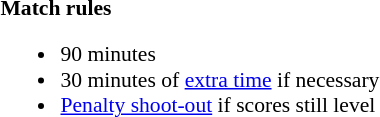<table style="width:100%;font-size:90%">
<tr>
<td style="width:60%;vertical-align:top"><br><strong>Match rules</strong><ul><li>90 minutes</li><li>30 minutes of <a href='#'>extra time</a> if necessary</li><li><a href='#'>Penalty shoot-out</a> if scores still level</li></ul></td>
</tr>
</table>
